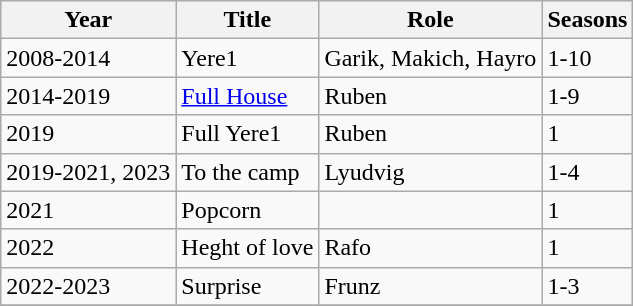<table class="wikitable sortable plainrowheaders">
<tr>
<th>Year</th>
<th>Title</th>
<th>Role</th>
<th class="unsortable">Seasons</th>
</tr>
<tr>
<td>2008-2014</td>
<td>Yere1</td>
<td>Garik, Makich, Hayro</td>
<td>1-10</td>
</tr>
<tr>
<td>2014-2019</td>
<td><a href='#'>Full House</a></td>
<td>Ruben</td>
<td>1-9</td>
</tr>
<tr>
<td>2019</td>
<td>Full Yere1</td>
<td>Ruben</td>
<td>1</td>
</tr>
<tr>
<td>2019-2021, 2023</td>
<td>To the camp</td>
<td>Lyudvig</td>
<td>1-4</td>
</tr>
<tr>
<td>2021</td>
<td>Popcorn</td>
<td></td>
<td>1</td>
</tr>
<tr>
<td>2022</td>
<td>Heght of love</td>
<td>Rafo</td>
<td>1</td>
</tr>
<tr>
<td>2022-2023</td>
<td>Surprise</td>
<td>Frunz</td>
<td>1-3</td>
</tr>
<tr>
</tr>
</table>
